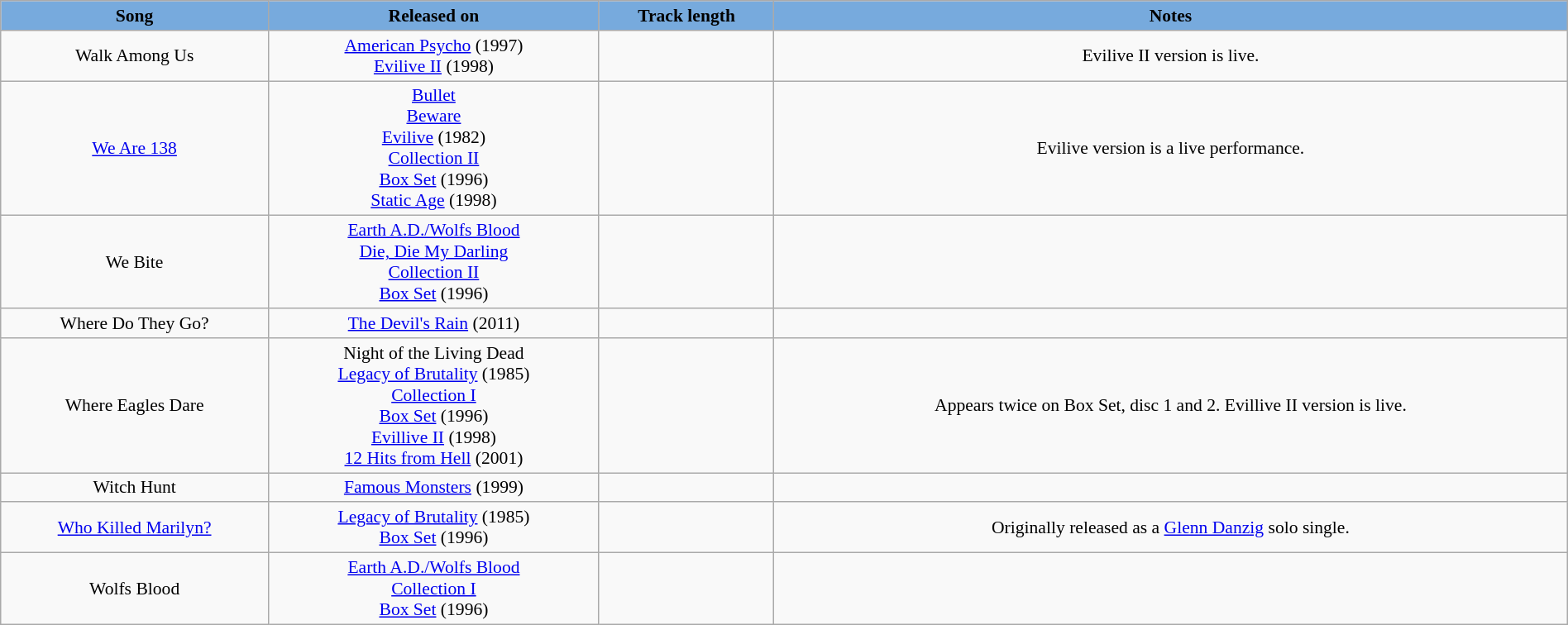<table class="wikitable" style="margin:0.5em auto; clear:both; font-size:.9em; text-align:center; width:100%">
<tr>
<th style="background: #7ad;">Song</th>
<th style="background: #7ad;">Released on</th>
<th style="background: #7ad;">Track length</th>
<th style="background: #7ad;">Notes</th>
</tr>
<tr>
<td>Walk Among Us</td>
<td><a href='#'>American Psycho</a> (1997)<br><a href='#'>Evilive II</a> (1998)</td>
<td></td>
<td>Evilive II version is live.</td>
</tr>
<tr>
<td><a href='#'>We Are 138</a></td>
<td><a href='#'>Bullet</a><br><a href='#'>Beware</a><br><a href='#'>Evilive</a> (1982)<br><a href='#'>Collection II</a><br><a href='#'>Box Set</a> (1996)<br><a href='#'>Static Age</a> (1998)</td>
<td></td>
<td>Evilive version is a live performance.</td>
</tr>
<tr>
<td>We Bite</td>
<td><a href='#'>Earth A.D./Wolfs Blood</a><br><a href='#'>Die, Die My Darling</a><br><a href='#'>Collection II</a><br><a href='#'>Box Set</a> (1996)</td>
<td></td>
<td></td>
</tr>
<tr>
<td>Where Do They Go?</td>
<td><a href='#'>The Devil's Rain</a> (2011)</td>
<td></td>
<td></td>
</tr>
<tr>
<td>Where Eagles Dare</td>
<td>Night of the Living Dead<br><a href='#'>Legacy of Brutality</a> (1985)<br><a href='#'>Collection I</a><br><a href='#'>Box Set</a> (1996)<br><a href='#'>Evillive II</a> (1998)<br><a href='#'>12 Hits from Hell</a> (2001)</td>
<td></td>
<td>Appears twice on Box Set, disc 1 and 2. Evillive II version is live.</td>
</tr>
<tr>
<td>Witch Hunt</td>
<td><a href='#'>Famous Monsters</a> (1999)</td>
<td></td>
<td></td>
</tr>
<tr>
<td><a href='#'>Who Killed Marilyn?</a></td>
<td><a href='#'>Legacy of Brutality</a> (1985)<br><a href='#'>Box Set</a> (1996)</td>
<td></td>
<td>Originally released as a <a href='#'>Glenn Danzig</a> solo single.</td>
</tr>
<tr>
<td>Wolfs Blood</td>
<td><a href='#'>Earth A.D./Wolfs Blood</a><br><a href='#'>Collection I</a><br><a href='#'>Box Set</a> (1996)</td>
<td></td>
<td></td>
</tr>
</table>
